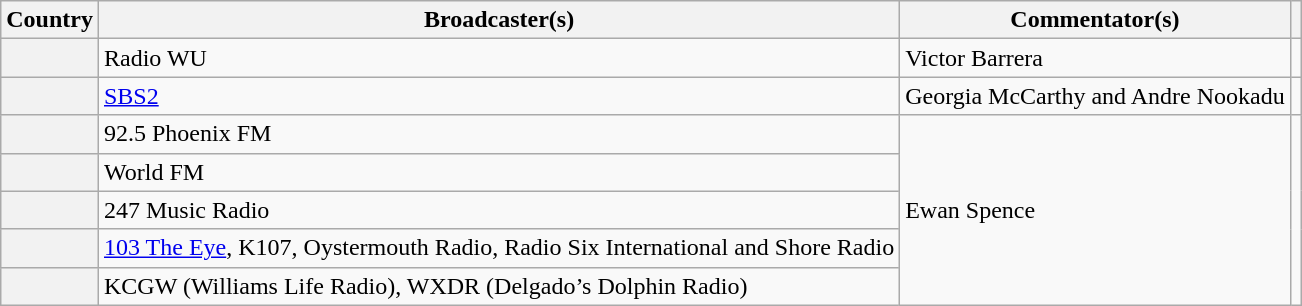<table class="wikitable plainrowheaders">
<tr>
<th scope="col">Country</th>
<th scope="col">Broadcaster(s)</th>
<th scope="col">Commentator(s)</th>
<th scope="col"></th>
</tr>
<tr>
<th scope="row"></th>
<td>Radio WU</td>
<td>Victor Barrera</td>
<td></td>
</tr>
<tr>
<th scope="row"></th>
<td><a href='#'>SBS2</a></td>
<td>Georgia McCarthy and Andre Nookadu</td>
<td></td>
</tr>
<tr>
<th scope="row"></th>
<td>92.5 Phoenix FM</td>
<td rowspan="5">Ewan Spence</td>
<td rowspan="5"></td>
</tr>
<tr>
<th scope="row"></th>
<td>World FM</td>
</tr>
<tr>
<th scope="row"></th>
<td>247 Music Radio</td>
</tr>
<tr>
<th scope="row"></th>
<td><a href='#'>103 The Eye</a>, K107, Oystermouth Radio, Radio Six International and Shore Radio</td>
</tr>
<tr>
<th scope="row"></th>
<td>KCGW (Williams Life Radio), WXDR (Delgado’s Dolphin Radio)</td>
</tr>
</table>
